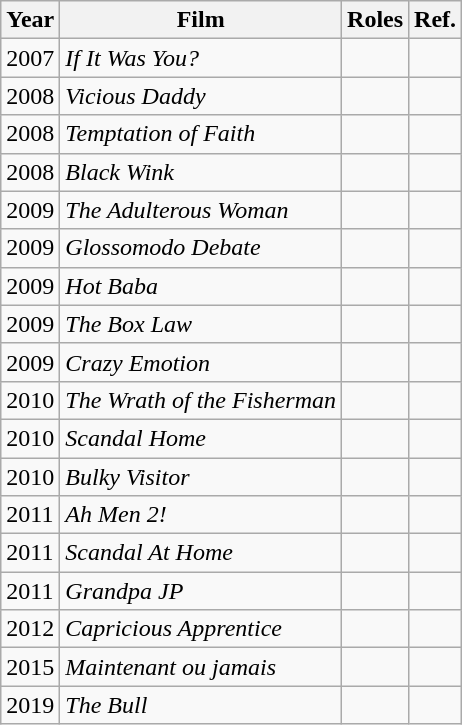<table class="wikitable">
<tr>
<th>Year</th>
<th>Film</th>
<th>Roles</th>
<th>Ref.</th>
</tr>
<tr>
<td>2007</td>
<td><em>If It Was You?</em></td>
<td></td>
<td></td>
</tr>
<tr>
<td>2008</td>
<td><em>Vicious Daddy</em></td>
<td></td>
<td></td>
</tr>
<tr>
<td>2008</td>
<td><em>Temptation of Faith</em></td>
<td></td>
<td></td>
</tr>
<tr>
<td>2008</td>
<td><em>Black Wink</em></td>
<td></td>
<td></td>
</tr>
<tr>
<td>2009</td>
<td><em>The Adulterous Woman</em></td>
<td></td>
<td></td>
</tr>
<tr>
<td>2009</td>
<td><em>Glossomodo Debate</em></td>
<td></td>
<td></td>
</tr>
<tr>
<td>2009</td>
<td><em>Hot Baba</em></td>
<td></td>
<td></td>
</tr>
<tr>
<td>2009</td>
<td><em>The Box Law</em></td>
<td></td>
<td></td>
</tr>
<tr>
<td>2009</td>
<td><em>Crazy Emotion</em></td>
<td></td>
<td></td>
</tr>
<tr>
<td>2010</td>
<td><em>The Wrath of the Fisherman</em></td>
<td></td>
<td></td>
</tr>
<tr>
<td>2010</td>
<td><em>Scandal Home</em></td>
<td></td>
<td></td>
</tr>
<tr>
<td>2010</td>
<td><em>Bulky Visitor</em></td>
<td></td>
<td></td>
</tr>
<tr>
<td>2011</td>
<td><em>Ah Men 2!</em></td>
<td></td>
<td></td>
</tr>
<tr>
<td>2011</td>
<td><em>Scandal At Home</em></td>
<td></td>
<td></td>
</tr>
<tr>
<td>2011</td>
<td><em>Grandpa JP</em></td>
<td></td>
<td></td>
</tr>
<tr>
<td>2012</td>
<td><em>Capricious Apprentice</em></td>
<td></td>
<td></td>
</tr>
<tr>
<td>2015</td>
<td><em>Maintenant ou jamais</em></td>
<td></td>
<td></td>
</tr>
<tr>
<td>2019</td>
<td><em>The Bull</em></td>
<td></td>
<td></td>
</tr>
</table>
